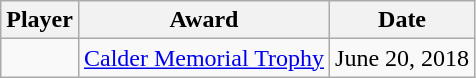<table class="wikitable sortable" style="text-align:center;">
<tr>
<th>Player</th>
<th>Award</th>
<th>Date</th>
</tr>
<tr>
<td></td>
<td><a href='#'>Calder Memorial Trophy</a></td>
<td>June 20, 2018</td>
</tr>
</table>
